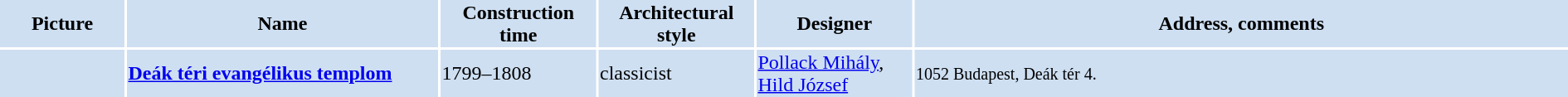<table width="100%">
<tr>
<th bgcolor="#CEDFF2" width="8%">Picture</th>
<th bgcolor="#CEDFF2" width="20%">Name</th>
<th bgcolor="#CEDFF2" width="10%">Construction time</th>
<th bgcolor="#CEDFF2" width="10%">Architectural style</th>
<th bgcolor="#CEDFF2" width="10%">Designer</th>
<th bgcolor="#CEDFF2" width="42%">Address, comments</th>
</tr>
<tr>
<td bgcolor="#CEDFF2"></td>
<td bgcolor="#CEDFF2"><strong><a href='#'>Deák téri evangélikus templom</a></strong></td>
<td bgcolor="#CEDFF2">1799–1808</td>
<td bgcolor="#CEDFF2">classicist</td>
<td bgcolor="#CEDFF2"><a href='#'>Pollack Mihály</a>, <a href='#'>Hild József</a></td>
<td bgcolor="#CEDFF2"><small>1052 Budapest, Deák tér 4.</small></td>
</tr>
</table>
